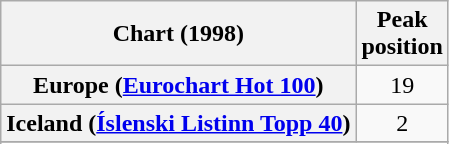<table class="wikitable sortable plainrowheaders" style="text-align:center">
<tr>
<th scope="col">Chart (1998)</th>
<th scope="col">Peak<br>position</th>
</tr>
<tr>
<th scope="row">Europe (<a href='#'>Eurochart Hot 100</a>)</th>
<td>19</td>
</tr>
<tr>
<th scope="row">Iceland (<a href='#'>Íslenski Listinn Topp 40</a>)</th>
<td>2</td>
</tr>
<tr>
</tr>
<tr>
</tr>
<tr>
</tr>
</table>
